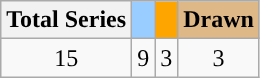<table class="wikitable">
<tr>
<th>Total Series</th>
<th style="background:#99ccff"></th>
<th style="background: Orange;"></th>
<th style="background:#deb887">Drawn</th>
</tr>
<tr>
<td align="center">15</td>
<td align="center">9</td>
<td align="center">3</td>
<td align="center">3</td>
</tr>
</table>
